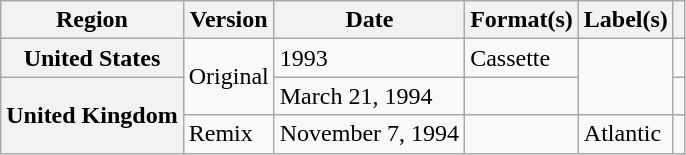<table class="wikitable plainrowheaders">
<tr>
<th scope="col">Region</th>
<th scope="col">Version</th>
<th scope="col">Date</th>
<th scope="col">Format(s)</th>
<th scope="col">Label(s)</th>
<th scope="col"></th>
</tr>
<tr>
<th scope="row">United States</th>
<td rowspan="2">Original</td>
<td>1993</td>
<td>Cassette</td>
<td rowspan="2"></td>
<td></td>
</tr>
<tr>
<th scope="row" rowspan="2">United Kingdom</th>
<td>March 21, 1994</td>
<td></td>
<td></td>
</tr>
<tr>
<td>Remix</td>
<td>November 7, 1994</td>
<td></td>
<td>Atlantic</td>
<td></td>
</tr>
</table>
